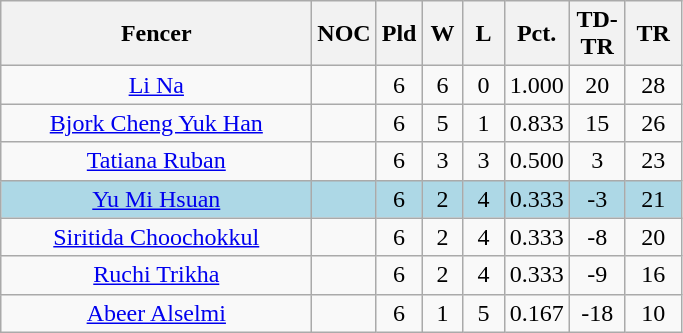<table class="wikitable" style="text-align:center">
<tr>
<th width=200>Fencer</th>
<th width=10>NOC</th>
<th width=20>Pld</th>
<th width=20>W</th>
<th width=20>L</th>
<th width=20>Pct.</th>
<th width=30>TD-TR</th>
<th width=30>TR</th>
</tr>
<tr>
<td><a href='#'>Li Na</a></td>
<td></td>
<td>6</td>
<td>6</td>
<td>0</td>
<td>1.000</td>
<td>20</td>
<td>28</td>
</tr>
<tr>
<td><a href='#'>Bjork Cheng Yuk Han</a></td>
<td></td>
<td>6</td>
<td>5</td>
<td>1</td>
<td>0.833</td>
<td>15</td>
<td>26</td>
</tr>
<tr>
<td><a href='#'>Tatiana Ruban</a></td>
<td></td>
<td>6</td>
<td>3</td>
<td>3</td>
<td>0.500</td>
<td>3</td>
<td>23</td>
</tr>
<tr bgcolor=lightblue>
<td><a href='#'>Yu Mi Hsuan</a></td>
<td></td>
<td>6</td>
<td>2</td>
<td>4</td>
<td>0.333</td>
<td>-3</td>
<td>21</td>
</tr>
<tr>
<td><a href='#'>Siritida Choochokkul</a></td>
<td></td>
<td>6</td>
<td>2</td>
<td>4</td>
<td>0.333</td>
<td>-8</td>
<td>20</td>
</tr>
<tr>
<td><a href='#'>Ruchi Trikha</a></td>
<td></td>
<td>6</td>
<td>2</td>
<td>4</td>
<td>0.333</td>
<td>-9</td>
<td>16</td>
</tr>
<tr>
<td><a href='#'>Abeer Alselmi</a></td>
<td></td>
<td>6</td>
<td>1</td>
<td>5</td>
<td>0.167</td>
<td>-18</td>
<td>10</td>
</tr>
</table>
